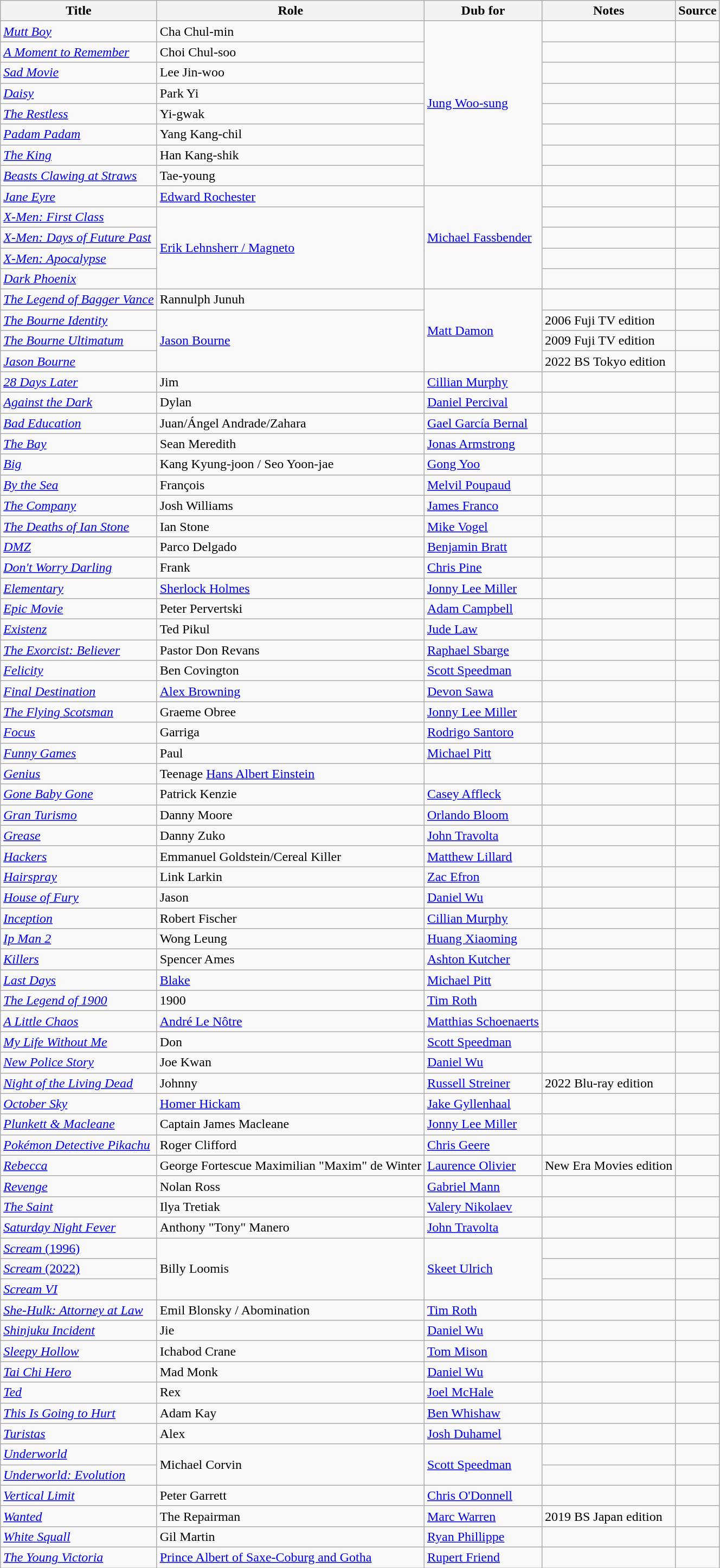<table class="wikitable sortable">
<tr>
<th>Title</th>
<th>Role</th>
<th>Dub for</th>
<th>Notes</th>
<th>Source</th>
</tr>
<tr>
<td><em><a href='#'>Mutt Boy</a></em></td>
<td>Cha Chul-min</td>
<td rowspan="8"><a href='#'>Jung Woo-sung</a></td>
<td></td>
<td></td>
</tr>
<tr>
<td><em><a href='#'>A Moment to Remember</a></em></td>
<td>Choi Chul-soo</td>
<td></td>
<td></td>
</tr>
<tr>
<td><em><a href='#'>Sad Movie</a></em></td>
<td>Lee Jin-woo</td>
<td></td>
<td></td>
</tr>
<tr>
<td><em><a href='#'>Daisy</a></em></td>
<td>Park Yi</td>
<td></td>
<td></td>
</tr>
<tr>
<td><em><a href='#'>The Restless</a></em></td>
<td>Yi-gwak</td>
<td></td>
<td></td>
</tr>
<tr>
<td><em><a href='#'>Padam Padam</a></em></td>
<td>Yang Kang-chil</td>
<td></td>
<td></td>
</tr>
<tr>
<td><em><a href='#'>The King</a></em></td>
<td>Han Kang-shik</td>
<td></td>
<td></td>
</tr>
<tr>
<td><em><a href='#'>Beasts Clawing at Straws</a></em></td>
<td>Tae-young</td>
<td></td>
<td></td>
</tr>
<tr>
<td><em><a href='#'>Jane Eyre</a></em></td>
<td><a href='#'>Edward Rochester</a></td>
<td rowspan="5"><a href='#'>Michael Fassbender</a></td>
<td></td>
<td></td>
</tr>
<tr>
<td><em><a href='#'>X-Men: First Class</a></em></td>
<td rowspan="4"><a href='#'>Erik Lehnsherr / Magneto</a></td>
<td></td>
<td></td>
</tr>
<tr>
<td><em><a href='#'>X-Men: Days of Future Past</a></em></td>
<td></td>
<td></td>
</tr>
<tr>
<td><em><a href='#'>X-Men: Apocalypse</a></em></td>
<td></td>
<td></td>
</tr>
<tr>
<td><em><a href='#'>Dark Phoenix</a></em></td>
<td></td>
<td></td>
</tr>
<tr>
<td><em><a href='#'>The Legend of Bagger Vance</a></em></td>
<td>Rannulph Junuh</td>
<td rowspan="4"><a href='#'>Matt Damon</a></td>
<td></td>
<td></td>
</tr>
<tr>
<td><em><a href='#'>The Bourne Identity</a></em></td>
<td rowspan="3"><a href='#'>Jason Bourne</a></td>
<td>2006 Fuji TV edition</td>
<td></td>
</tr>
<tr>
<td><em><a href='#'>The Bourne Ultimatum</a></em></td>
<td>2009 Fuji TV edition</td>
<td></td>
</tr>
<tr>
<td><em><a href='#'>Jason Bourne</a></em></td>
<td>2022 BS Tokyo edition</td>
<td></td>
</tr>
<tr>
<td><em><a href='#'>28 Days Later</a></em></td>
<td>Jim</td>
<td><a href='#'>Cillian Murphy</a></td>
<td></td>
<td></td>
</tr>
<tr>
<td><em><a href='#'>Against the Dark</a></em></td>
<td>Dylan</td>
<td><a href='#'>Daniel Percival</a></td>
<td></td>
<td></td>
</tr>
<tr>
<td><em><a href='#'>Bad Education</a></em></td>
<td>Juan/Ángel Andrade/Zahara</td>
<td><a href='#'>Gael García Bernal</a></td>
<td></td>
<td></td>
</tr>
<tr>
<td><em><a href='#'>The Bay</a></em></td>
<td>Sean Meredith</td>
<td><a href='#'>Jonas Armstrong</a></td>
<td></td>
<td></td>
</tr>
<tr>
<td><em><a href='#'>Big</a></em></td>
<td>Kang Kyung-joon / Seo Yoon-jae</td>
<td><a href='#'>Gong Yoo</a></td>
<td></td>
<td></td>
</tr>
<tr>
<td><em><a href='#'>By the Sea</a></em></td>
<td>François</td>
<td><a href='#'>Melvil Poupaud</a></td>
<td></td>
<td></td>
</tr>
<tr>
<td><em><a href='#'>The Company</a></em></td>
<td>Josh Williams</td>
<td><a href='#'>James Franco</a></td>
<td></td>
<td></td>
</tr>
<tr>
<td><em><a href='#'>The Deaths of Ian Stone</a></em></td>
<td>Ian Stone</td>
<td><a href='#'>Mike Vogel</a></td>
<td></td>
<td></td>
</tr>
<tr>
<td><em><a href='#'>DMZ</a></em></td>
<td>Parco Delgado</td>
<td><a href='#'>Benjamin Bratt</a></td>
<td></td>
<td></td>
</tr>
<tr>
<td><em><a href='#'>Don't Worry Darling</a></em></td>
<td>Frank</td>
<td><a href='#'>Chris Pine</a></td>
<td></td>
<td></td>
</tr>
<tr>
<td><em><a href='#'>Elementary</a></em></td>
<td><a href='#'>Sherlock Holmes</a></td>
<td><a href='#'>Jonny Lee Miller</a></td>
<td></td>
<td></td>
</tr>
<tr>
<td><em><a href='#'>Epic Movie</a></em></td>
<td>Peter Pervertski</td>
<td><a href='#'>Adam Campbell</a></td>
<td></td>
<td></td>
</tr>
<tr>
<td><em><a href='#'>Existenz</a></em></td>
<td>Ted Pikul</td>
<td><a href='#'>Jude Law</a></td>
<td></td>
<td></td>
</tr>
<tr>
<td><em><a href='#'>The Exorcist: Believer</a></em></td>
<td>Pastor Don Revans</td>
<td><a href='#'>Raphael Sbarge</a></td>
<td></td>
<td></td>
</tr>
<tr>
<td><em><a href='#'>Felicity</a></em></td>
<td>Ben Covington</td>
<td><a href='#'>Scott Speedman</a></td>
<td></td>
<td></td>
</tr>
<tr>
<td><em><a href='#'>Final Destination</a></em></td>
<td><a href='#'>Alex Browning</a></td>
<td><a href='#'>Devon Sawa</a></td>
<td></td>
<td></td>
</tr>
<tr>
<td><em><a href='#'>The Flying Scotsman</a></em></td>
<td>Graeme Obree</td>
<td><a href='#'>Jonny Lee Miller</a></td>
<td></td>
<td></td>
</tr>
<tr>
<td><em><a href='#'>Focus</a></em></td>
<td>Garriga</td>
<td><a href='#'>Rodrigo Santoro</a></td>
<td></td>
<td></td>
</tr>
<tr>
<td><em><a href='#'>Funny Games</a></em></td>
<td>Paul</td>
<td><a href='#'>Michael Pitt</a></td>
<td></td>
<td></td>
</tr>
<tr>
<td><em><a href='#'>Genius</a></em></td>
<td>Teenage <a href='#'>Hans Albert Einstein</a></td>
<td></td>
<td></td>
<td></td>
</tr>
<tr>
<td><em><a href='#'>Gone Baby Gone</a></em></td>
<td>Patrick Kenzie</td>
<td><a href='#'>Casey Affleck</a></td>
<td></td>
<td></td>
</tr>
<tr>
<td><em><a href='#'>Gran Turismo</a></em></td>
<td>Danny Moore</td>
<td><a href='#'>Orlando Bloom</a></td>
<td></td>
<td></td>
</tr>
<tr>
<td><em><a href='#'>Grease</a></em></td>
<td>Danny Zuko</td>
<td><a href='#'>John Travolta</a></td>
<td></td>
<td></td>
</tr>
<tr>
<td><em><a href='#'>Hackers</a></em></td>
<td>Emmanuel Goldstein/Cereal Killer</td>
<td><a href='#'>Matthew Lillard</a></td>
<td></td>
<td></td>
</tr>
<tr>
<td><em><a href='#'>Hairspray</a></em></td>
<td>Link Larkin</td>
<td><a href='#'>Zac Efron</a></td>
<td></td>
<td></td>
</tr>
<tr>
<td><em><a href='#'>House of Fury</a></em></td>
<td>Jason</td>
<td><a href='#'>Daniel Wu</a></td>
<td></td>
<td></td>
</tr>
<tr>
<td><em><a href='#'>Inception</a></em></td>
<td>Robert Fischer</td>
<td><a href='#'>Cillian Murphy</a></td>
<td></td>
<td></td>
</tr>
<tr>
<td><em><a href='#'>Ip Man 2</a></em></td>
<td>Wong Leung</td>
<td><a href='#'>Huang Xiaoming</a></td>
<td></td>
<td></td>
</tr>
<tr>
<td><em><a href='#'>Killers</a></em></td>
<td>Spencer Ames</td>
<td><a href='#'>Ashton Kutcher</a></td>
<td></td>
<td></td>
</tr>
<tr>
<td><em><a href='#'>Last Days</a></em></td>
<td><a href='#'>Blake</a></td>
<td><a href='#'>Michael Pitt</a></td>
<td></td>
<td></td>
</tr>
<tr>
<td><em><a href='#'>The Legend of 1900</a></em></td>
<td>1900</td>
<td><a href='#'>Tim Roth</a></td>
<td></td>
<td></td>
</tr>
<tr>
<td><em><a href='#'>A Little Chaos</a></em></td>
<td><a href='#'>André Le Nôtre</a></td>
<td><a href='#'>Matthias Schoenaerts</a></td>
<td></td>
<td></td>
</tr>
<tr>
<td><em><a href='#'>My Life Without Me</a></em></td>
<td>Don</td>
<td><a href='#'>Scott Speedman</a></td>
<td></td>
<td></td>
</tr>
<tr>
<td><em><a href='#'>New Police Story</a></em></td>
<td>Joe Kwan</td>
<td><a href='#'>Daniel Wu</a></td>
<td></td>
<td></td>
</tr>
<tr>
<td><em><a href='#'>Night of the Living Dead</a></em></td>
<td>Johnny</td>
<td><a href='#'>Russell Streiner</a></td>
<td>2022 Blu-ray edition</td>
<td></td>
</tr>
<tr>
<td><em><a href='#'>October Sky</a></em></td>
<td><a href='#'>Homer Hickam</a></td>
<td><a href='#'>Jake Gyllenhaal</a></td>
<td></td>
<td></td>
</tr>
<tr>
<td><em><a href='#'>Plunkett & Macleane</a></em></td>
<td>Captain James Macleane</td>
<td><a href='#'>Jonny Lee Miller</a></td>
<td></td>
<td></td>
</tr>
<tr>
<td><em><a href='#'>Pokémon Detective Pikachu</a></em></td>
<td>Roger Clifford</td>
<td><a href='#'>Chris Geere</a></td>
<td></td>
<td></td>
</tr>
<tr>
<td><em><a href='#'>Rebecca</a></em></td>
<td>George Fortescue Maximilian "Maxim" de Winter</td>
<td><a href='#'>Laurence Olivier</a></td>
<td>New Era Movies edition</td>
<td></td>
</tr>
<tr>
<td><em><a href='#'>Revenge</a></em></td>
<td>Nolan Ross</td>
<td><a href='#'>Gabriel Mann</a></td>
<td></td>
<td></td>
</tr>
<tr>
<td><em><a href='#'>The Saint</a></em></td>
<td>Ilya Tretiak</td>
<td><a href='#'>Valery Nikolaev</a></td>
<td></td>
<td></td>
</tr>
<tr>
<td><em><a href='#'>Saturday Night Fever</a></em></td>
<td>Anthony "Tony" Manero</td>
<td><a href='#'>John Travolta</a></td>
<td></td>
<td></td>
</tr>
<tr>
<td><a href='#'><em>Scream</em> (1996)</a></td>
<td rowspan="3">Billy Loomis</td>
<td rowspan="3"><a href='#'>Skeet Ulrich</a></td>
<td></td>
<td></td>
</tr>
<tr>
<td><a href='#'><em>Scream</em> (2022)</a></td>
<td></td>
<td></td>
</tr>
<tr>
<td><em><a href='#'>Scream VI</a></em></td>
<td></td>
<td></td>
</tr>
<tr>
<td><em><a href='#'>She-Hulk: Attorney at Law</a></em></td>
<td>Emil Blonsky / Abomination</td>
<td><a href='#'>Tim Roth</a></td>
<td></td>
<td></td>
</tr>
<tr>
<td><em><a href='#'>Shinjuku Incident</a></em></td>
<td>Jie</td>
<td><a href='#'>Daniel Wu</a></td>
<td></td>
<td></td>
</tr>
<tr>
<td><em><a href='#'>Sleepy Hollow</a></em></td>
<td>Ichabod Crane</td>
<td><a href='#'>Tom Mison</a></td>
<td></td>
<td></td>
</tr>
<tr>
<td><em><a href='#'>Tai Chi Hero</a></em></td>
<td>Mad Monk</td>
<td><a href='#'>Daniel Wu</a></td>
<td></td>
<td></td>
</tr>
<tr>
<td><em><a href='#'>Ted</a></em></td>
<td>Rex</td>
<td><a href='#'>Joel McHale</a></td>
<td></td>
<td></td>
</tr>
<tr>
<td><em><a href='#'>This Is Going to Hurt</a></em></td>
<td>Adam Kay</td>
<td><a href='#'>Ben Whishaw</a></td>
<td></td>
<td></td>
</tr>
<tr>
<td><em><a href='#'>Turistas</a></em></td>
<td>Alex</td>
<td><a href='#'>Josh Duhamel</a></td>
<td></td>
<td></td>
</tr>
<tr>
<td><em><a href='#'>Underworld</a></em></td>
<td rowspan="2">Michael Corvin</td>
<td rowspan="2"><a href='#'>Scott Speedman</a></td>
<td></td>
<td></td>
</tr>
<tr>
<td><em><a href='#'>Underworld: Evolution</a></em></td>
<td></td>
<td></td>
</tr>
<tr>
<td><em><a href='#'>Vertical Limit</a></em></td>
<td>Peter Garrett</td>
<td><a href='#'>Chris O'Donnell</a></td>
<td></td>
<td></td>
</tr>
<tr>
<td><em><a href='#'>Wanted</a></em></td>
<td>The Repairman</td>
<td><a href='#'>Marc Warren</a></td>
<td>2019 BS Japan edition</td>
<td></td>
</tr>
<tr>
<td><em><a href='#'>White Squall</a></em></td>
<td>Gil Martin</td>
<td><a href='#'>Ryan Phillippe</a></td>
<td></td>
<td></td>
</tr>
<tr>
<td><em><a href='#'>The Young Victoria</a></em></td>
<td><a href='#'>Prince Albert of Saxe-Coburg and Gotha</a></td>
<td><a href='#'>Rupert Friend</a></td>
<td></td>
<td></td>
</tr>
</table>
